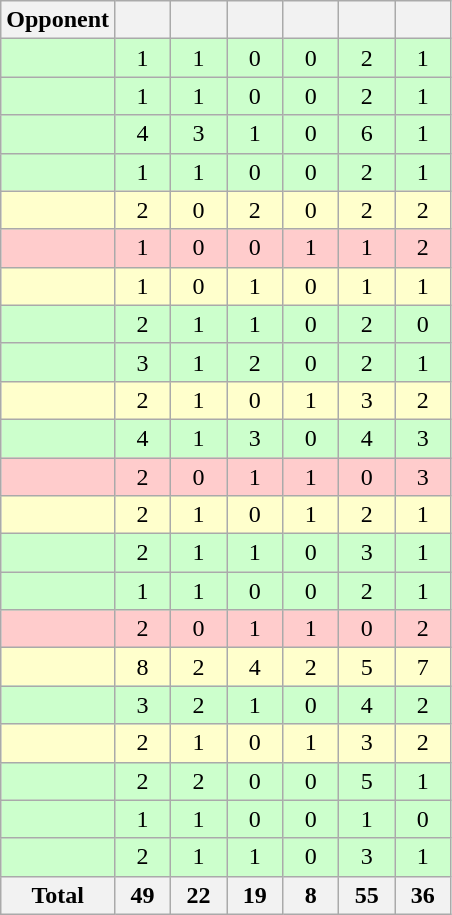<table class="wikitable sortable" style="text-align: center;">
<tr>
<th width="30">Opponent</th>
<th width="30"></th>
<th width="30"></th>
<th width="30"></th>
<th width="30"></th>
<th width="30"></th>
<th width="30"></th>
</tr>
<tr bgcolor=#CCFFCC>
<td align="left"></td>
<td>1</td>
<td>1</td>
<td>0</td>
<td>0</td>
<td>2</td>
<td>1</td>
</tr>
<tr bgcolor=#CCFFCC>
<td align="left"></td>
<td>1</td>
<td>1</td>
<td>0</td>
<td>0</td>
<td>2</td>
<td>1</td>
</tr>
<tr bgcolor=#CCFFCC>
<td align="left"></td>
<td>4</td>
<td>3</td>
<td>1</td>
<td>0</td>
<td>6</td>
<td>1</td>
</tr>
<tr bgcolor=#CCFFCC>
<td align="left"></td>
<td>1</td>
<td>1</td>
<td>0</td>
<td>0</td>
<td>2</td>
<td>1</td>
</tr>
<tr bgcolor=#FFFFCC>
<td align="left"></td>
<td>2</td>
<td>0</td>
<td>2</td>
<td>0</td>
<td>2</td>
<td>2</td>
</tr>
<tr bgcolor=#FFCCCC>
<td align="left"></td>
<td>1</td>
<td>0</td>
<td>0</td>
<td>1</td>
<td>1</td>
<td>2</td>
</tr>
<tr bgcolor=#FFFFCC>
<td align="left"></td>
<td>1</td>
<td>0</td>
<td>1</td>
<td>0</td>
<td>1</td>
<td>1</td>
</tr>
<tr bgcolor=#CCFFCC>
<td align="left"></td>
<td>2</td>
<td>1</td>
<td>1</td>
<td>0</td>
<td>2</td>
<td>0</td>
</tr>
<tr bgcolor=#CCFFCC>
<td align="left"></td>
<td>3</td>
<td>1</td>
<td>2</td>
<td>0</td>
<td>2</td>
<td>1</td>
</tr>
<tr bgcolor=#FFFFCC>
<td align="left"></td>
<td>2</td>
<td>1</td>
<td>0</td>
<td>1</td>
<td>3</td>
<td>2</td>
</tr>
<tr bgcolor=#CCFFCC>
<td align="left"></td>
<td>4</td>
<td>1</td>
<td>3</td>
<td>0</td>
<td>4</td>
<td>3</td>
</tr>
<tr bgcolor=#FFCCCC>
<td align="left"></td>
<td>2</td>
<td>0</td>
<td>1</td>
<td>1</td>
<td>0</td>
<td>3</td>
</tr>
<tr bgcolor=#FFFFCC>
<td align="left"></td>
<td>2</td>
<td>1</td>
<td>0</td>
<td>1</td>
<td>2</td>
<td>1</td>
</tr>
<tr bgcolor=#CCFFCC>
<td align="left"></td>
<td>2</td>
<td>1</td>
<td>1</td>
<td>0</td>
<td>3</td>
<td>1</td>
</tr>
<tr bgcolor=#CCFFCC>
<td align="left"></td>
<td>1</td>
<td>1</td>
<td>0</td>
<td>0</td>
<td>2</td>
<td>1</td>
</tr>
<tr bgcolor=#FFCCCC>
<td align="left"></td>
<td>2</td>
<td>0</td>
<td>1</td>
<td>1</td>
<td>0</td>
<td>2</td>
</tr>
<tr bgcolor=#FFFFCC>
<td align="left"></td>
<td>8</td>
<td>2</td>
<td>4</td>
<td>2</td>
<td>5</td>
<td>7</td>
</tr>
<tr bgcolor=#CCFFCC>
<td align="left"></td>
<td>3</td>
<td>2</td>
<td>1</td>
<td>0</td>
<td>4</td>
<td>2</td>
</tr>
<tr bgcolor=#FFFFCC>
<td align="left"></td>
<td>2</td>
<td>1</td>
<td>0</td>
<td>1</td>
<td>3</td>
<td>2</td>
</tr>
<tr bgcolor=#CCFFCC>
<td align="left"></td>
<td>2</td>
<td>2</td>
<td>0</td>
<td>0</td>
<td>5</td>
<td>1</td>
</tr>
<tr bgcolor=#CCFFCC>
<td align="left"></td>
<td>1</td>
<td>1</td>
<td>0</td>
<td>0</td>
<td>1</td>
<td>0</td>
</tr>
<tr bgcolor=#CCFFCC>
<td align="left"></td>
<td>2</td>
<td>1</td>
<td>1</td>
<td>0</td>
<td>3</td>
<td>1</td>
</tr>
<tr>
<th>Total</th>
<th>49</th>
<th>22</th>
<th>19</th>
<th>8</th>
<th>55</th>
<th>36</th>
</tr>
</table>
